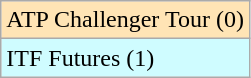<table class="wikitable">
<tr bgcolor="moccasin">
<td>ATP Challenger Tour (0)</td>
</tr>
<tr bgcolor="CFFCFF">
<td>ITF Futures (1)</td>
</tr>
</table>
